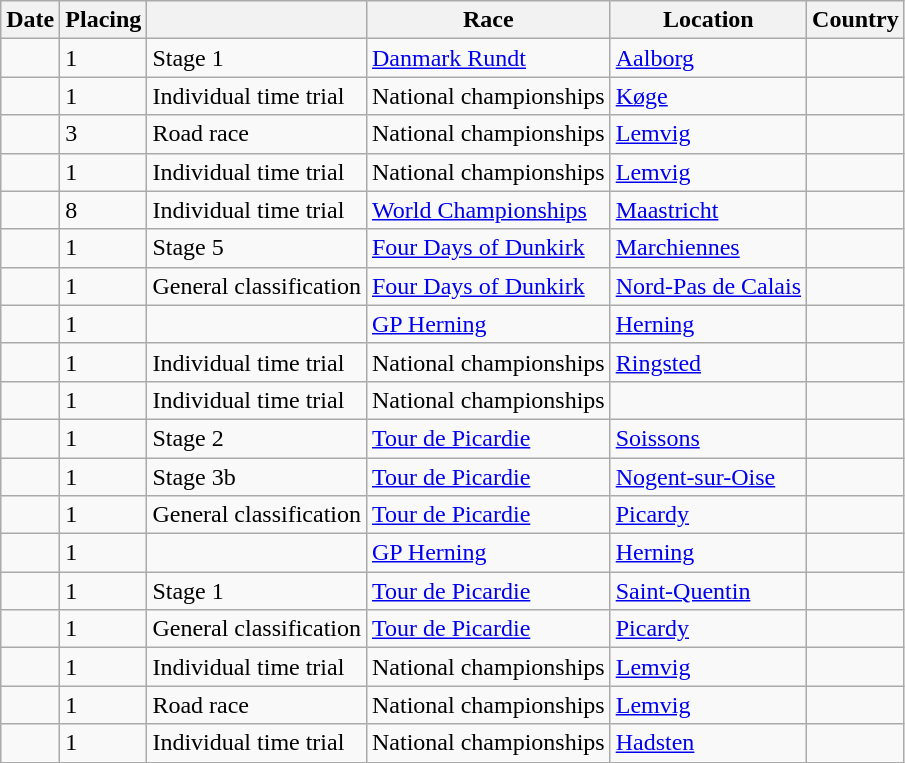<table class="wikitable sortable">
<tr>
<th>Date</th>
<th>Placing</th>
<th></th>
<th>Race</th>
<th>Location</th>
<th>Country </th>
</tr>
<tr>
<td></td>
<td>1</td>
<td>Stage 1</td>
<td><a href='#'>Danmark Rundt</a></td>
<td><a href='#'>Aalborg</a></td>
<td></td>
</tr>
<tr>
<td></td>
<td>1</td>
<td>Individual time trial</td>
<td>National championships</td>
<td><a href='#'>Køge</a></td>
<td></td>
</tr>
<tr>
<td></td>
<td>3</td>
<td>Road race</td>
<td>National championships</td>
<td><a href='#'>Lemvig</a></td>
<td></td>
</tr>
<tr>
<td></td>
<td>1</td>
<td>Individual time trial</td>
<td>National championships</td>
<td><a href='#'>Lemvig</a></td>
<td></td>
</tr>
<tr>
<td></td>
<td>8</td>
<td>Individual time trial</td>
<td><a href='#'>World Championships</a></td>
<td><a href='#'>Maastricht</a></td>
<td></td>
</tr>
<tr>
<td></td>
<td>1</td>
<td>Stage 5</td>
<td><a href='#'>Four Days of Dunkirk</a></td>
<td><a href='#'>Marchiennes</a></td>
<td></td>
</tr>
<tr>
<td></td>
<td>1</td>
<td>General classification</td>
<td><a href='#'>Four Days of Dunkirk</a></td>
<td><a href='#'>Nord-Pas de Calais</a></td>
<td></td>
</tr>
<tr>
<td></td>
<td>1</td>
<td></td>
<td><a href='#'>GP Herning</a></td>
<td><a href='#'>Herning</a></td>
<td></td>
</tr>
<tr>
<td></td>
<td>1</td>
<td>Individual time trial</td>
<td>National championships</td>
<td><a href='#'>Ringsted</a></td>
<td></td>
</tr>
<tr>
<td></td>
<td>1</td>
<td>Individual time trial</td>
<td>National championships</td>
<td></td>
<td></td>
</tr>
<tr>
<td></td>
<td>1</td>
<td>Stage 2</td>
<td><a href='#'>Tour de Picardie</a></td>
<td><a href='#'>Soissons</a></td>
<td></td>
</tr>
<tr>
<td></td>
<td>1</td>
<td>Stage 3b</td>
<td><a href='#'>Tour de Picardie</a></td>
<td><a href='#'>Nogent-sur-Oise</a></td>
<td></td>
</tr>
<tr>
<td></td>
<td>1</td>
<td>General classification</td>
<td><a href='#'>Tour de Picardie</a></td>
<td><a href='#'>Picardy</a></td>
<td></td>
</tr>
<tr>
<td></td>
<td>1</td>
<td></td>
<td><a href='#'>GP Herning</a></td>
<td><a href='#'>Herning</a></td>
<td></td>
</tr>
<tr>
<td></td>
<td>1</td>
<td>Stage 1</td>
<td><a href='#'>Tour de Picardie</a></td>
<td><a href='#'>Saint-Quentin</a></td>
<td></td>
</tr>
<tr>
<td></td>
<td>1</td>
<td>General classification</td>
<td><a href='#'>Tour de Picardie</a></td>
<td><a href='#'>Picardy</a></td>
<td></td>
</tr>
<tr>
<td></td>
<td>1</td>
<td>Individual time trial</td>
<td>National championships</td>
<td><a href='#'>Lemvig</a></td>
<td></td>
</tr>
<tr>
<td></td>
<td>1</td>
<td>Road race</td>
<td>National championships</td>
<td><a href='#'>Lemvig</a></td>
<td></td>
</tr>
<tr>
<td></td>
<td>1</td>
<td>Individual time trial</td>
<td>National championships</td>
<td><a href='#'>Hadsten</a></td>
<td></td>
</tr>
</table>
